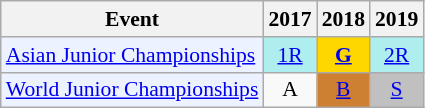<table style='font-size: 90%; text-align:center;' class='wikitable'>
<tr>
<th>Event</th>
<th>2017</th>
<th>2018</th>
<th>2019</th>
</tr>
<tr>
<td bgcolor="#ECF2FF"; align="left"><a href='#'>Asian Junior Championships</a></td>
<td bgcolor=AFEEEE><a href='#'>1R</a></td>
<td bgcolor=gold><a href='#'><strong>G</strong></a></td>
<td bgcolor=AFEEEE><a href='#'>2R</a></td>
</tr>
<tr>
<td bgcolor="#ECF2FF"; align="left"><a href='#'>World Junior Championships</a></td>
<td>A</td>
<td bgcolor=CD7F32><a href='#'>B</a></td>
<td bgcolor=silver><a href='#'>S</a></td>
</tr>
</table>
